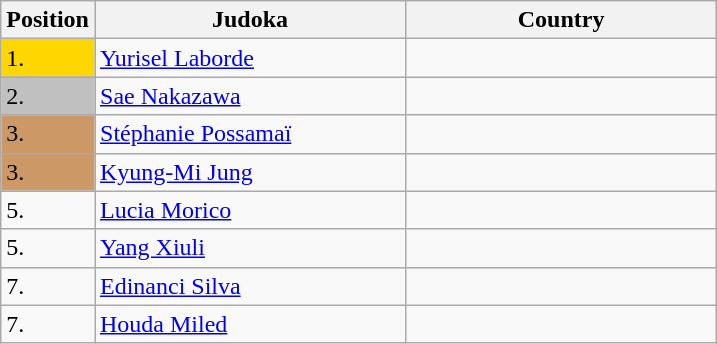<table class=wikitable>
<tr>
<th width=5>Position</th>
<th width=200>Judoka</th>
<th width=200>Country</th>
</tr>
<tr>
<td bgcolor=gold>1.</td>
<td><a href='#'>Yurisel Laborde</a></td>
<td></td>
</tr>
<tr>
<td bgcolor="silver">2.</td>
<td><a href='#'>Sae Nakazawa</a></td>
<td></td>
</tr>
<tr>
<td bgcolor="CC9966">3.</td>
<td><a href='#'>Stéphanie Possamaï</a></td>
<td></td>
</tr>
<tr>
<td bgcolor="CC9966">3.</td>
<td><a href='#'>Kyung-Mi Jung</a></td>
<td></td>
</tr>
<tr>
<td>5.</td>
<td><a href='#'>Lucia Morico</a></td>
<td></td>
</tr>
<tr>
<td>5.</td>
<td><a href='#'>Yang Xiuli</a></td>
<td></td>
</tr>
<tr>
<td>7.</td>
<td><a href='#'>Edinanci Silva</a></td>
<td></td>
</tr>
<tr>
<td>7.</td>
<td><a href='#'>Houda Miled</a></td>
<td></td>
</tr>
</table>
